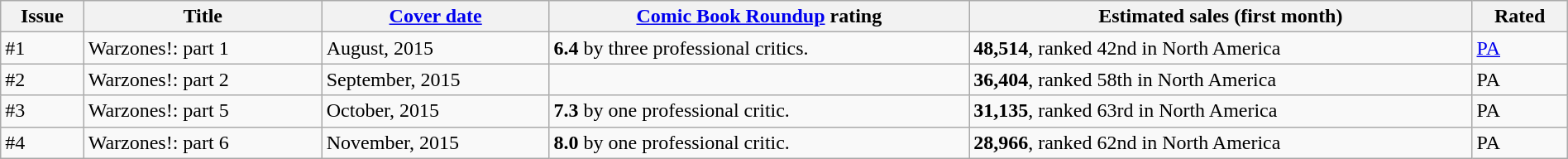<table class="wikitable" style="width:100%;">
<tr>
<th>Issue</th>
<th>Title</th>
<th><a href='#'>Cover date</a></th>
<th><a href='#'>Comic Book Roundup</a> rating</th>
<th>Estimated sales (first month)</th>
<th>Rated</th>
</tr>
<tr>
<td>#1</td>
<td>Warzones!: part 1</td>
<td>August, 2015</td>
<td><strong>6.4</strong> by three professional critics.</td>
<td><strong>48,514</strong>, ranked 42nd in North America</td>
<td><a href='#'>PA</a></td>
</tr>
<tr>
<td>#2</td>
<td>Warzones!: part 2</td>
<td>September, 2015</td>
<td></td>
<td><strong>36,404</strong>, ranked 58th in North America</td>
<td>PA</td>
</tr>
<tr>
<td>#3</td>
<td>Warzones!: part 5</td>
<td>October, 2015</td>
<td><strong>7.3</strong> by one professional critic.</td>
<td><strong>31,135</strong>, ranked 63rd in North America</td>
<td>PA</td>
</tr>
<tr>
<td>#4</td>
<td>Warzones!: part 6</td>
<td>November, 2015</td>
<td><strong>8.0</strong> by one professional critic.</td>
<td><strong>28,966</strong>, ranked 62nd in North America</td>
<td>PA</td>
</tr>
</table>
